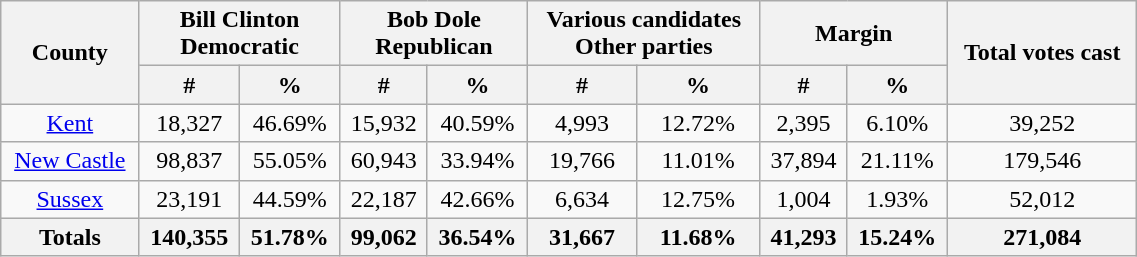<table width="60%"  class="wikitable sortable" style="text-align:center">
<tr>
<th style="text-align:center;" rowspan="2">County</th>
<th style="text-align:center;" colspan="2">Bill Clinton<br>Democratic</th>
<th style="text-align:center;" colspan="2">Bob Dole<br>Republican</th>
<th style="text-align:center;" colspan="2">Various candidates<br>Other parties</th>
<th style="text-align:center;" colspan="2">Margin</th>
<th style="text-align:center;" rowspan="2">Total votes cast</th>
</tr>
<tr>
<th style="text-align:center;" data-sort-type="number">#</th>
<th style="text-align:center;" data-sort-type="number">%</th>
<th style="text-align:center;" data-sort-type="number">#</th>
<th style="text-align:center;" data-sort-type="number">%</th>
<th style="text-align:center;" data-sort-type="number">#</th>
<th style="text-align:center;" data-sort-type="number">%</th>
<th style="text-align:center;" data-sort-type="number">#</th>
<th style="text-align:center;" data-sort-type="number">%</th>
</tr>
<tr style="text-align:center;">
<td><a href='#'>Kent</a></td>
<td>18,327</td>
<td>46.69%</td>
<td>15,932</td>
<td>40.59%</td>
<td>4,993</td>
<td>12.72%</td>
<td>2,395</td>
<td>6.10%</td>
<td>39,252</td>
</tr>
<tr style="text-align:center;">
<td><a href='#'>New Castle</a></td>
<td>98,837</td>
<td>55.05%</td>
<td>60,943</td>
<td>33.94%</td>
<td>19,766</td>
<td>11.01%</td>
<td>37,894</td>
<td>21.11%</td>
<td>179,546</td>
</tr>
<tr style="text-align:center;">
<td><a href='#'>Sussex</a></td>
<td>23,191</td>
<td>44.59%</td>
<td>22,187</td>
<td>42.66%</td>
<td>6,634</td>
<td>12.75%</td>
<td>1,004</td>
<td>1.93%</td>
<td>52,012</td>
</tr>
<tr>
<th>Totals</th>
<th>140,355</th>
<th>51.78%</th>
<th>99,062</th>
<th>36.54%</th>
<th>31,667</th>
<th>11.68%</th>
<th>41,293</th>
<th>15.24%</th>
<th>271,084</th>
</tr>
</table>
